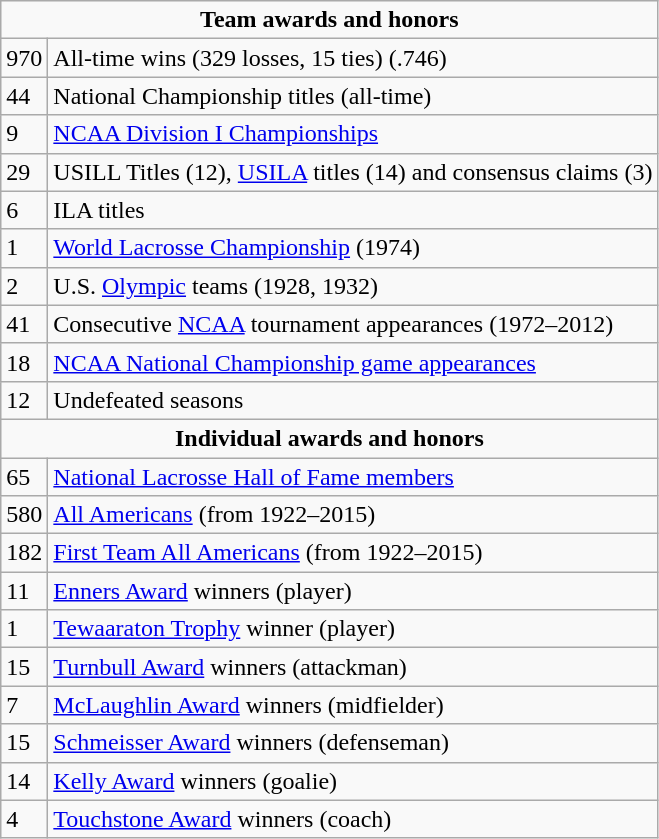<table class="wikitable">
<tr>
<td colspan="2" style="text-align:center;"><strong>Team awards and honors</strong></td>
</tr>
<tr>
<td>970</td>
<td>All-time wins (329 losses, 15 ties) (.746)</td>
</tr>
<tr>
<td>44</td>
<td>National Championship titles (all-time)</td>
</tr>
<tr>
<td>9</td>
<td><a href='#'>NCAA Division I Championships</a></td>
</tr>
<tr>
<td>29</td>
<td>USILL Titles (12), <a href='#'>USILA</a> titles (14) and consensus claims (3)</td>
</tr>
<tr>
<td>6</td>
<td>ILA titles</td>
</tr>
<tr>
<td>1</td>
<td><a href='#'>World Lacrosse Championship</a> (1974)</td>
</tr>
<tr>
<td>2</td>
<td>U.S. <a href='#'>Olympic</a> teams (1928, 1932)</td>
</tr>
<tr>
<td>41</td>
<td>Consecutive <a href='#'>NCAA</a> tournament appearances (1972–2012)</td>
</tr>
<tr>
<td>18</td>
<td><a href='#'>NCAA National Championship game appearances</a></td>
</tr>
<tr>
<td>12</td>
<td>Undefeated seasons</td>
</tr>
<tr>
<td colspan="2" style="text-align:center;"><strong>Individual awards and honors</strong></td>
</tr>
<tr>
<td>65</td>
<td><a href='#'>National Lacrosse Hall of Fame members</a></td>
</tr>
<tr>
<td>580</td>
<td><a href='#'>All Americans</a> (from 1922–2015)</td>
</tr>
<tr>
<td>182</td>
<td><a href='#'>First Team All Americans</a> (from 1922–2015)</td>
</tr>
<tr>
<td>11</td>
<td><a href='#'>Enners Award</a> winners (player)</td>
</tr>
<tr>
<td>1</td>
<td><a href='#'>Tewaaraton Trophy</a> winner (player)</td>
</tr>
<tr>
<td>15</td>
<td><a href='#'>Turnbull Award</a> winners (attackman)</td>
</tr>
<tr>
<td>7</td>
<td><a href='#'>McLaughlin Award</a> winners (midfielder)</td>
</tr>
<tr>
<td>15</td>
<td><a href='#'>Schmeisser Award</a> winners (defenseman)</td>
</tr>
<tr>
<td>14</td>
<td><a href='#'>Kelly Award</a> winners (goalie)</td>
</tr>
<tr>
<td>4</td>
<td><a href='#'>Touchstone Award</a> winners (coach)</td>
</tr>
</table>
